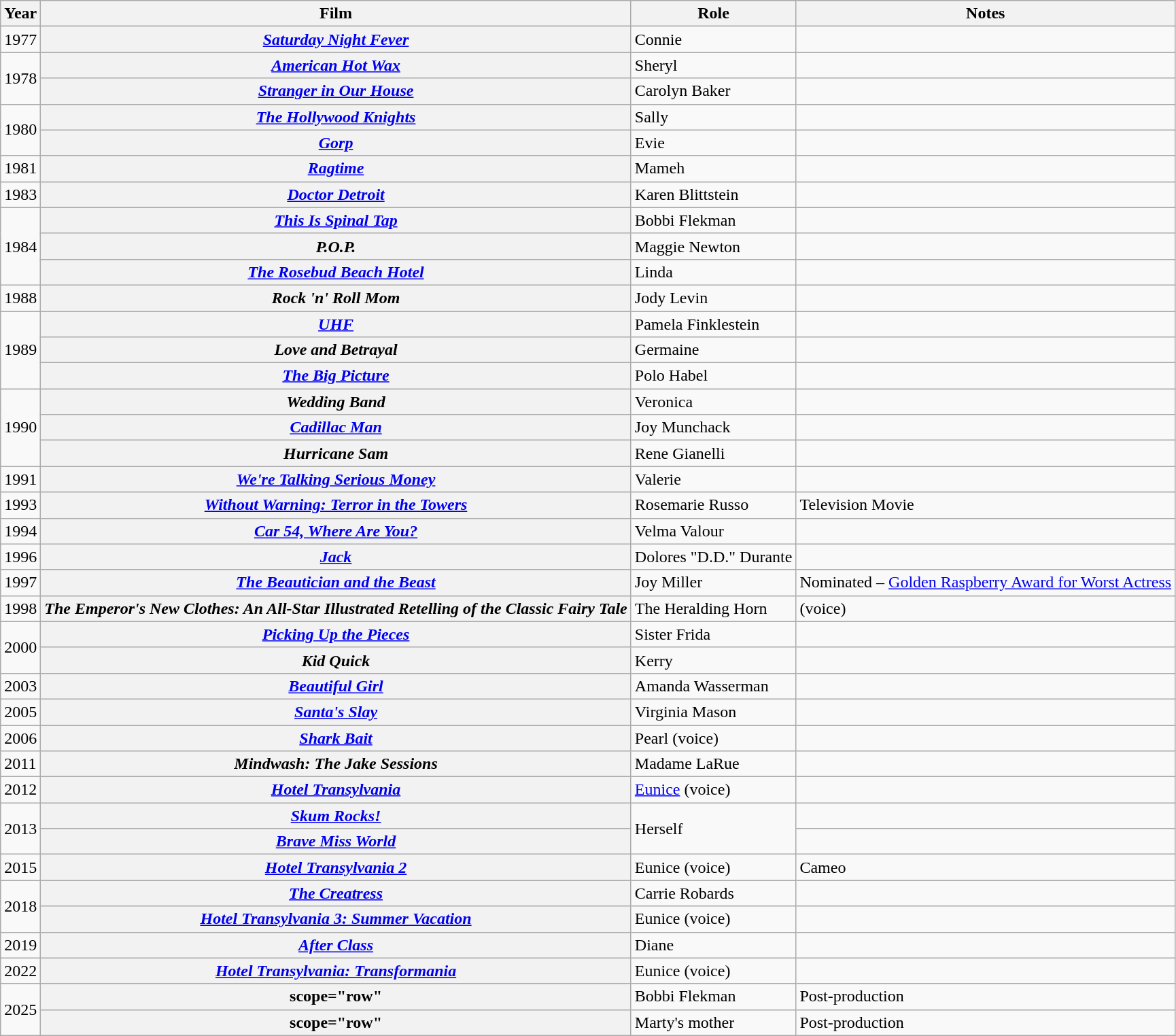<table class="wikitable sortable plainrowheaders">
<tr>
<th scope="col">Year</th>
<th scope="col">Film</th>
<th scope="col">Role</th>
<th scope="col" class="unsortable">Notes</th>
</tr>
<tr>
<td>1977</td>
<th scope="row"><em><a href='#'>Saturday Night Fever</a></em></th>
<td>Connie</td>
<td></td>
</tr>
<tr>
<td rowspan=2>1978</td>
<th scope="row"><em><a href='#'>American Hot Wax</a></em></th>
<td>Sheryl</td>
<td></td>
</tr>
<tr>
<th scope="row"><em><a href='#'>Stranger in Our House</a></em></th>
<td>Carolyn Baker</td>
<td></td>
</tr>
<tr>
<td rowspan=2>1980</td>
<th scope="row"><em><a href='#'>The Hollywood Knights</a></em></th>
<td>Sally</td>
<td></td>
</tr>
<tr>
<th scope="row"><em><a href='#'>Gorp</a></em></th>
<td>Evie</td>
<td></td>
</tr>
<tr>
<td>1981</td>
<th scope="row"><em><a href='#'>Ragtime</a></em></th>
<td>Mameh</td>
<td></td>
</tr>
<tr>
<td>1983</td>
<th scope="row"><em><a href='#'>Doctor Detroit</a></em></th>
<td>Karen Blittstein</td>
<td></td>
</tr>
<tr>
<td rowspan=3>1984</td>
<th scope="row"><em><a href='#'>This Is Spinal Tap</a></em></th>
<td>Bobbi Flekman</td>
<td></td>
</tr>
<tr>
<th scope="row"><em>P.O.P.</em></th>
<td>Maggie Newton</td>
<td></td>
</tr>
<tr>
<th scope="row"><em><a href='#'>The Rosebud Beach Hotel</a></em></th>
<td>Linda</td>
<td></td>
</tr>
<tr>
<td>1988</td>
<th scope="row"><em>Rock 'n' Roll Mom</em></th>
<td>Jody Levin</td>
<td></td>
</tr>
<tr>
<td rowspan=3>1989</td>
<th scope="row"><em><a href='#'>UHF</a></em></th>
<td>Pamela Finklestein</td>
<td></td>
</tr>
<tr>
<th scope="row"><em>Love and Betrayal</em></th>
<td>Germaine</td>
<td></td>
</tr>
<tr>
<th scope="row"><a href='#'><em>The Big Picture</em></a></th>
<td>Polo Habel</td>
<td></td>
</tr>
<tr>
<td rowspan=3>1990</td>
<th scope="row"><em>Wedding Band</em></th>
<td>Veronica</td>
<td></td>
</tr>
<tr>
<th scope="row"><em><a href='#'>Cadillac Man</a></em></th>
<td>Joy Munchack</td>
<td></td>
</tr>
<tr>
<th scope="row"><em>Hurricane Sam</em></th>
<td>Rene Gianelli</td>
<td></td>
</tr>
<tr>
<td>1991</td>
<th scope="row"><em><a href='#'>We're Talking Serious Money</a></em></th>
<td>Valerie</td>
<td></td>
</tr>
<tr>
<td>1993</td>
<th scope="row"><em><a href='#'>Without Warning: Terror in the Towers</a></em></th>
<td>Rosemarie Russo</td>
<td>Television Movie</td>
</tr>
<tr>
<td>1994</td>
<th scope="row"><em><a href='#'>Car 54, Where Are You?</a></em></th>
<td>Velma Valour</td>
<td></td>
</tr>
<tr>
<td>1996</td>
<th scope="row"><em><a href='#'>Jack</a></em></th>
<td>Dolores "D.D." Durante</td>
<td></td>
</tr>
<tr>
<td>1997</td>
<th scope="row"><em><a href='#'>The Beautician and the Beast</a></em></th>
<td>Joy Miller</td>
<td>Nominated – <a href='#'>Golden Raspberry Award for Worst Actress</a></td>
</tr>
<tr>
<td>1998</td>
<th scope="row"><em>The Emperor's New Clothes: An All-Star Illustrated Retelling of the Classic Fairy Tale</em></th>
<td>The Heralding Horn</td>
<td>(voice)</td>
</tr>
<tr>
<td rowspan=2>2000</td>
<th scope="row"><em><a href='#'>Picking Up the Pieces</a></em></th>
<td>Sister Frida</td>
<td></td>
</tr>
<tr>
<th scope="row"><em>Kid Quick</em></th>
<td>Kerry</td>
<td></td>
</tr>
<tr>
<td>2003</td>
<th scope="row"><em><a href='#'>Beautiful Girl</a></em></th>
<td>Amanda Wasserman</td>
<td></td>
</tr>
<tr>
<td>2005</td>
<th scope="row"><em><a href='#'>Santa's Slay</a></em></th>
<td>Virginia Mason</td>
<td></td>
</tr>
<tr>
<td>2006</td>
<th scope="row"><em><a href='#'>Shark Bait</a></em></th>
<td>Pearl (voice)</td>
<td></td>
</tr>
<tr>
<td>2011</td>
<th scope="row"><em>Mindwash: The Jake Sessions</em></th>
<td>Madame LaRue</td>
<td></td>
</tr>
<tr>
<td>2012</td>
<th scope="row"><em><a href='#'>Hotel Transylvania</a></em></th>
<td><a href='#'>Eunice</a> (voice)</td>
<td></td>
</tr>
<tr>
<td rowspan=2>2013</td>
<th scope="row"><em><a href='#'>Skum Rocks!</a></em></th>
<td rowspan=2>Herself</td>
<td></td>
</tr>
<tr>
<th scope="row"><em><a href='#'>Brave Miss World</a></em></th>
<td></td>
</tr>
<tr>
<td>2015</td>
<th scope="row"><em><a href='#'>Hotel Transylvania 2</a></em></th>
<td>Eunice (voice)</td>
<td>Cameo</td>
</tr>
<tr>
<td rowspan=2>2018</td>
<th scope="row"><em><a href='#'>The Creatress</a></em></th>
<td>Carrie Robards</td>
<td></td>
</tr>
<tr>
<th scope="row"><em><a href='#'>Hotel Transylvania 3: Summer Vacation</a></em></th>
<td>Eunice (voice)</td>
<td></td>
</tr>
<tr>
<td>2019</td>
<th scope="row"><em><a href='#'>After Class</a></em></th>
<td>Diane</td>
<td></td>
</tr>
<tr>
<td>2022</td>
<th scope="row"><em><a href='#'>Hotel Transylvania: Transformania</a></em></th>
<td>Eunice (voice)</td>
<td></td>
</tr>
<tr>
<td rowspan=2>2025</td>
<th>scope="row" </th>
<td>Bobbi Flekman</td>
<td>Post-production</td>
</tr>
<tr>
<th>scope="row" </th>
<td>Marty's mother</td>
<td>Post-production</td>
</tr>
</table>
